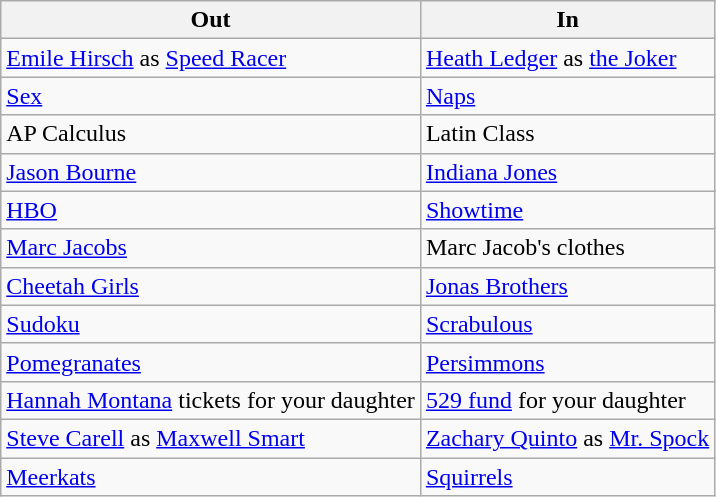<table class="wikitable">
<tr>
<th>Out</th>
<th>In</th>
</tr>
<tr>
<td><a href='#'>Emile Hirsch</a> as <a href='#'>Speed Racer</a></td>
<td><a href='#'>Heath Ledger</a> as <a href='#'>the Joker</a></td>
</tr>
<tr>
<td><a href='#'>Sex</a></td>
<td><a href='#'>Naps</a></td>
</tr>
<tr>
<td>AP Calculus</td>
<td>Latin Class</td>
</tr>
<tr>
<td><a href='#'>Jason Bourne</a></td>
<td><a href='#'>Indiana Jones</a></td>
</tr>
<tr>
<td><a href='#'>HBO</a></td>
<td><a href='#'>Showtime</a></td>
</tr>
<tr>
<td><a href='#'>Marc Jacobs</a></td>
<td>Marc Jacob's clothes</td>
</tr>
<tr>
<td><a href='#'>Cheetah Girls</a></td>
<td><a href='#'>Jonas Brothers</a></td>
</tr>
<tr>
<td><a href='#'>Sudoku</a></td>
<td><a href='#'>Scrabulous</a></td>
</tr>
<tr>
<td><a href='#'>Pomegranates</a></td>
<td><a href='#'>Persimmons</a></td>
</tr>
<tr>
<td><a href='#'>Hannah Montana</a> tickets for your daughter</td>
<td><a href='#'>529 fund</a> for your daughter</td>
</tr>
<tr>
<td><a href='#'>Steve Carell</a> as <a href='#'>Maxwell Smart</a></td>
<td><a href='#'>Zachary Quinto</a> as <a href='#'>Mr. Spock</a></td>
</tr>
<tr>
<td><a href='#'>Meerkats</a></td>
<td><a href='#'>Squirrels</a></td>
</tr>
</table>
